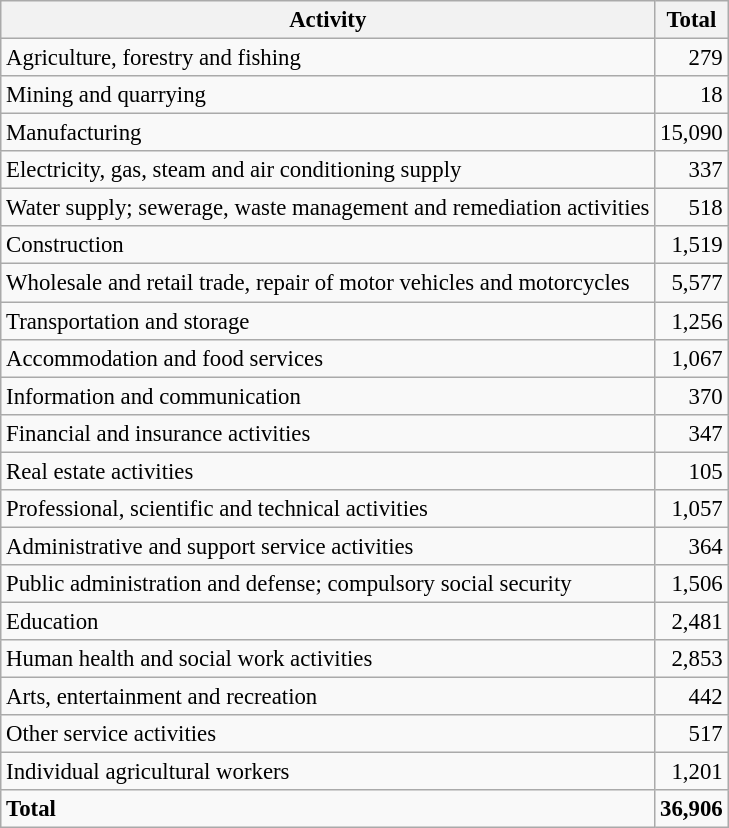<table class="wikitable sortable" style="font-size:95%;">
<tr>
<th>Activity</th>
<th>Total</th>
</tr>
<tr>
<td>Agriculture, forestry and fishing</td>
<td align="right">279</td>
</tr>
<tr>
<td>Mining and quarrying</td>
<td align="right">18</td>
</tr>
<tr>
<td>Manufacturing</td>
<td align="right">15,090</td>
</tr>
<tr>
<td>Electricity, gas, steam and air conditioning supply</td>
<td align="right">337</td>
</tr>
<tr>
<td>Water supply; sewerage, waste management and remediation activities</td>
<td align="right">518</td>
</tr>
<tr>
<td>Construction</td>
<td align="right">1,519</td>
</tr>
<tr>
<td>Wholesale and retail trade, repair of motor vehicles and motorcycles</td>
<td align="right">5,577</td>
</tr>
<tr>
<td>Transportation and storage</td>
<td align="right">1,256</td>
</tr>
<tr>
<td>Accommodation and food services</td>
<td align="right">1,067</td>
</tr>
<tr>
<td>Information and communication</td>
<td align="right">370</td>
</tr>
<tr>
<td>Financial and insurance activities</td>
<td align="right">347</td>
</tr>
<tr>
<td>Real estate activities</td>
<td align="right">105</td>
</tr>
<tr>
<td>Professional, scientific and technical activities</td>
<td align="right">1,057</td>
</tr>
<tr>
<td>Administrative and support service activities</td>
<td align="right">364</td>
</tr>
<tr>
<td>Public administration and defense; compulsory social security</td>
<td align="right">1,506</td>
</tr>
<tr>
<td>Education</td>
<td align="right">2,481</td>
</tr>
<tr>
<td>Human health and social work activities</td>
<td align="right">2,853</td>
</tr>
<tr>
<td>Arts, entertainment and recreation</td>
<td align="right">442</td>
</tr>
<tr>
<td>Other service activities</td>
<td align="right">517</td>
</tr>
<tr>
<td>Individual agricultural workers</td>
<td align="right">1,201</td>
</tr>
<tr class="sortbottom">
<td><strong>Total</strong></td>
<td align="right"><strong>36,906</strong></td>
</tr>
</table>
